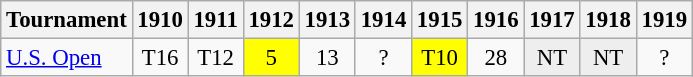<table class="wikitable" style="font-size:95%;text-align:center;">
<tr>
<th>Tournament</th>
<th>1910</th>
<th>1911</th>
<th>1912</th>
<th>1913</th>
<th>1914</th>
<th>1915</th>
<th>1916</th>
<th>1917</th>
<th>1918</th>
<th>1919</th>
</tr>
<tr>
<td align="left"><a href='#'>U.S. Open</a></td>
<td>T16</td>
<td>T12</td>
<td style="background:yellow;">5</td>
<td>13</td>
<td>?</td>
<td style="background:yellow;">T10</td>
<td>28</td>
<td style="background:#eeeeee;">NT</td>
<td style="background:#eeeeee;">NT</td>
<td>?</td>
</tr>
</table>
